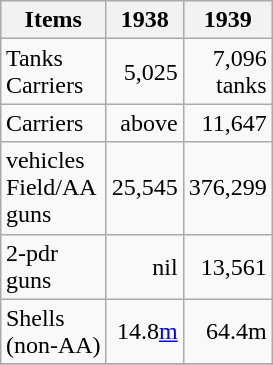<table class="wikitable" align=right style="margin:0 0 1em 1em">
<tr>
<th>Items</th>
<th>1938</th>
<th>1939</th>
</tr>
<tr>
<td>Tanks<br>Carriers</td>
<td align="right">5,025</td>
<td align="right">7,096<br>tanks</td>
</tr>
<tr>
<td>Carriers</td>
<td align="right">above</td>
<td align="right">11,647</td>
</tr>
<tr>
<td>vehicles<br>Field/AA<br>guns</td>
<td align="right">25,545</td>
<td align="right">376,299</td>
</tr>
<tr>
<td>2-pdr<br>guns</td>
<td align="right">nil</td>
<td align="right">13,561</td>
</tr>
<tr>
<td>Shells<br>(non-AA)</td>
<td align="right">14.8<a href='#'>m</a></td>
<td align="right">64.4m</td>
</tr>
<tr>
</tr>
</table>
